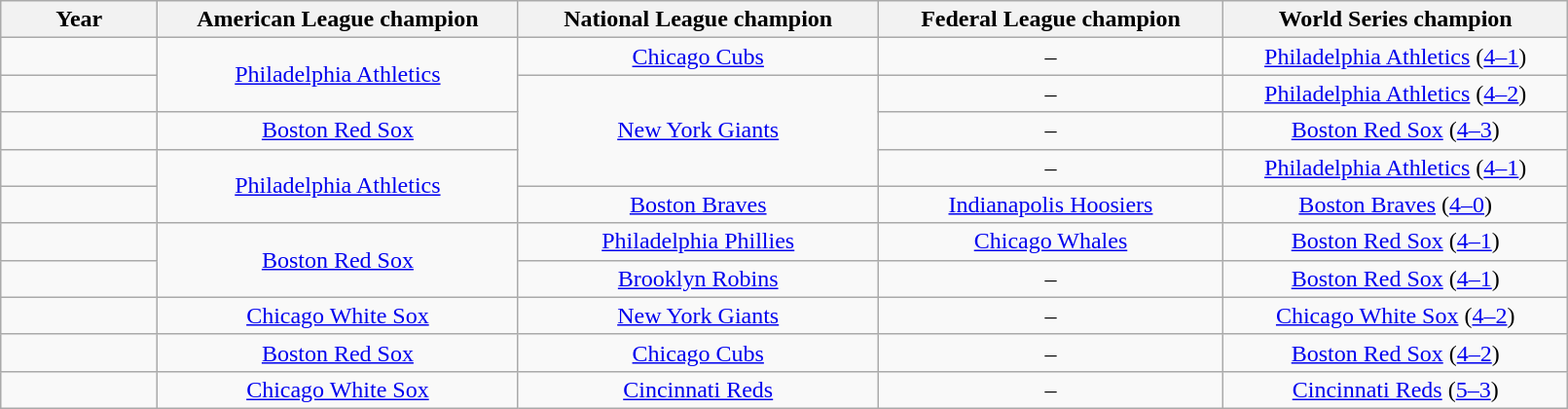<table class="wikitable" width="85%" style="text-align:center;">
<tr>
<th width="10%">Year</th>
<th width="23%">American League champion</th>
<th width="23%">National League champion</th>
<th width="22%">Federal League champion</th>
<th width="22%">World Series champion</th>
</tr>
<tr>
<td></td>
<td rowspan="2"><a href='#'>Philadelphia Athletics</a></td>
<td><a href='#'>Chicago Cubs</a></td>
<td>–</td>
<td><a href='#'>Philadelphia Athletics</a> (<a href='#'>4–1</a>)</td>
</tr>
<tr>
<td></td>
<td rowspan="3"><a href='#'>New York Giants</a></td>
<td>–</td>
<td><a href='#'>Philadelphia Athletics</a> (<a href='#'>4–2</a>)</td>
</tr>
<tr>
<td></td>
<td><a href='#'>Boston Red Sox</a></td>
<td>–</td>
<td><a href='#'>Boston Red Sox</a> (<a href='#'>4–3</a>)</td>
</tr>
<tr>
<td></td>
<td rowspan="2"><a href='#'>Philadelphia Athletics</a></td>
<td>–</td>
<td><a href='#'>Philadelphia Athletics</a> (<a href='#'>4–1</a>)</td>
</tr>
<tr>
<td></td>
<td><a href='#'>Boston Braves</a></td>
<td><a href='#'>Indianapolis Hoosiers</a></td>
<td><a href='#'>Boston Braves</a> (<a href='#'>4–0</a>)</td>
</tr>
<tr>
<td></td>
<td rowspan="2"><a href='#'>Boston Red Sox</a></td>
<td><a href='#'>Philadelphia Phillies</a></td>
<td><a href='#'>Chicago Whales</a></td>
<td><a href='#'>Boston Red Sox</a> (<a href='#'>4–1</a>)</td>
</tr>
<tr>
<td></td>
<td><a href='#'>Brooklyn Robins</a></td>
<td>–</td>
<td><a href='#'>Boston Red Sox</a> (<a href='#'>4–1</a>)</td>
</tr>
<tr>
<td></td>
<td><a href='#'>Chicago White Sox</a></td>
<td><a href='#'>New York Giants</a></td>
<td>–</td>
<td><a href='#'>Chicago White Sox</a> (<a href='#'>4–2</a>)</td>
</tr>
<tr>
<td></td>
<td><a href='#'>Boston Red Sox</a></td>
<td><a href='#'>Chicago Cubs</a></td>
<td>–</td>
<td><a href='#'>Boston Red Sox</a> (<a href='#'>4–2</a>)</td>
</tr>
<tr>
<td></td>
<td><a href='#'>Chicago White Sox</a></td>
<td><a href='#'>Cincinnati Reds</a></td>
<td>–</td>
<td><a href='#'>Cincinnati Reds</a> (<a href='#'>5–3</a>)</td>
</tr>
</table>
